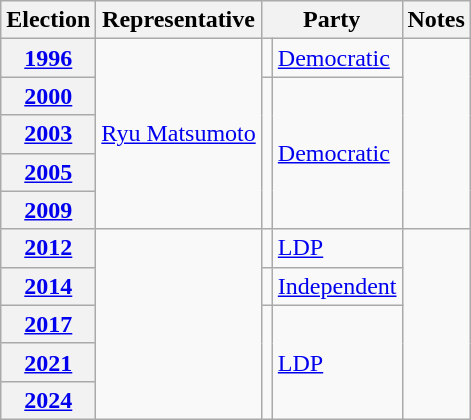<table class=wikitable>
<tr valign=bottom>
<th>Election</th>
<th>Representative</th>
<th colspan=2>Party</th>
<th>Notes</th>
</tr>
<tr>
<th><a href='#'>1996</a></th>
<td rowspan=5><a href='#'>Ryu Matsumoto</a></td>
<td bgcolor=></td>
<td><a href='#'>Democratic</a></td>
<td rowspan=5></td>
</tr>
<tr>
<th><a href='#'>2000</a></th>
<td rowspan=4 bgcolor=></td>
<td rowspan=4><a href='#'>Democratic</a></td>
</tr>
<tr>
<th><a href='#'>2003</a></th>
</tr>
<tr>
<th><a href='#'>2005</a></th>
</tr>
<tr>
<th><a href='#'>2009</a></th>
</tr>
<tr>
<th><a href='#'>2012</a></th>
<td rowspan=5></td>
<td bgcolor=></td>
<td><a href='#'>LDP</a></td>
<td rowspan=5></td>
</tr>
<tr>
<th><a href='#'>2014</a></th>
<td bgcolor=></td>
<td><a href='#'>Independent</a></td>
</tr>
<tr>
<th><a href='#'>2017</a></th>
<td rowspan=3 bgcolor=></td>
<td rowspan=3><a href='#'>LDP</a></td>
</tr>
<tr>
<th><a href='#'>2021</a></th>
</tr>
<tr>
<th><a href='#'>2024</a></th>
</tr>
</table>
